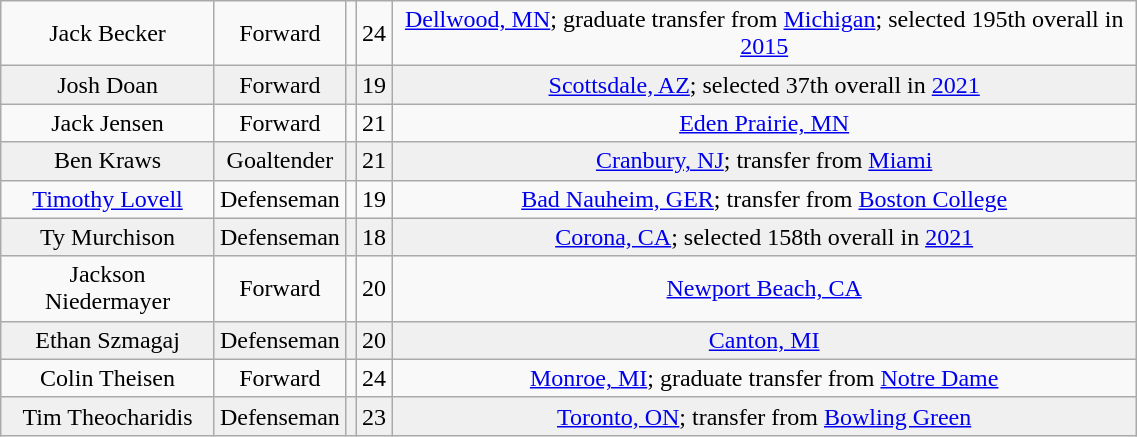<table class="wikitable" width="60%">
<tr align="center" bgcolor="">
<td>Jack Becker</td>
<td>Forward</td>
<td></td>
<td>24</td>
<td><a href='#'>Dellwood, MN</a>; graduate transfer from <a href='#'>Michigan</a>; selected 195th overall in <a href='#'>2015</a></td>
</tr>
<tr align="center" bgcolor="f0f0f0">
<td>Josh Doan</td>
<td>Forward</td>
<td></td>
<td>19</td>
<td><a href='#'>Scottsdale, AZ</a>; selected 37th overall in <a href='#'>2021</a></td>
</tr>
<tr align="center" bgcolor="">
<td>Jack Jensen</td>
<td>Forward</td>
<td></td>
<td>21</td>
<td><a href='#'>Eden Prairie, MN</a></td>
</tr>
<tr align="center" bgcolor="f0f0f0">
<td>Ben Kraws</td>
<td>Goaltender</td>
<td></td>
<td>21</td>
<td><a href='#'>Cranbury, NJ</a>; transfer from <a href='#'>Miami</a></td>
</tr>
<tr align="center" bgcolor="">
<td><a href='#'>Timothy Lovell</a></td>
<td>Defenseman</td>
<td></td>
<td>19</td>
<td><a href='#'>Bad Nauheim, GER</a>; transfer from <a href='#'>Boston College</a></td>
</tr>
<tr align="center" bgcolor="f0f0f0">
<td>Ty Murchison</td>
<td>Defenseman</td>
<td></td>
<td>18</td>
<td><a href='#'>Corona, CA</a>; selected 158th overall in <a href='#'>2021</a></td>
</tr>
<tr align="center" bgcolor="">
<td>Jackson Niedermayer</td>
<td>Forward</td>
<td></td>
<td>20</td>
<td><a href='#'>Newport Beach, CA</a></td>
</tr>
<tr align="center" bgcolor="f0f0f0">
<td>Ethan Szmagaj</td>
<td>Defenseman</td>
<td></td>
<td>20</td>
<td><a href='#'>Canton, MI</a></td>
</tr>
<tr align="center" bgcolor="">
<td>Colin Theisen</td>
<td>Forward</td>
<td></td>
<td>24</td>
<td><a href='#'>Monroe, MI</a>; graduate transfer from <a href='#'>Notre Dame</a></td>
</tr>
<tr align="center" bgcolor="f0f0f0">
<td>Tim Theocharidis</td>
<td>Defenseman</td>
<td></td>
<td>23</td>
<td><a href='#'>Toronto, ON</a>; transfer from <a href='#'>Bowling Green</a></td>
</tr>
</table>
